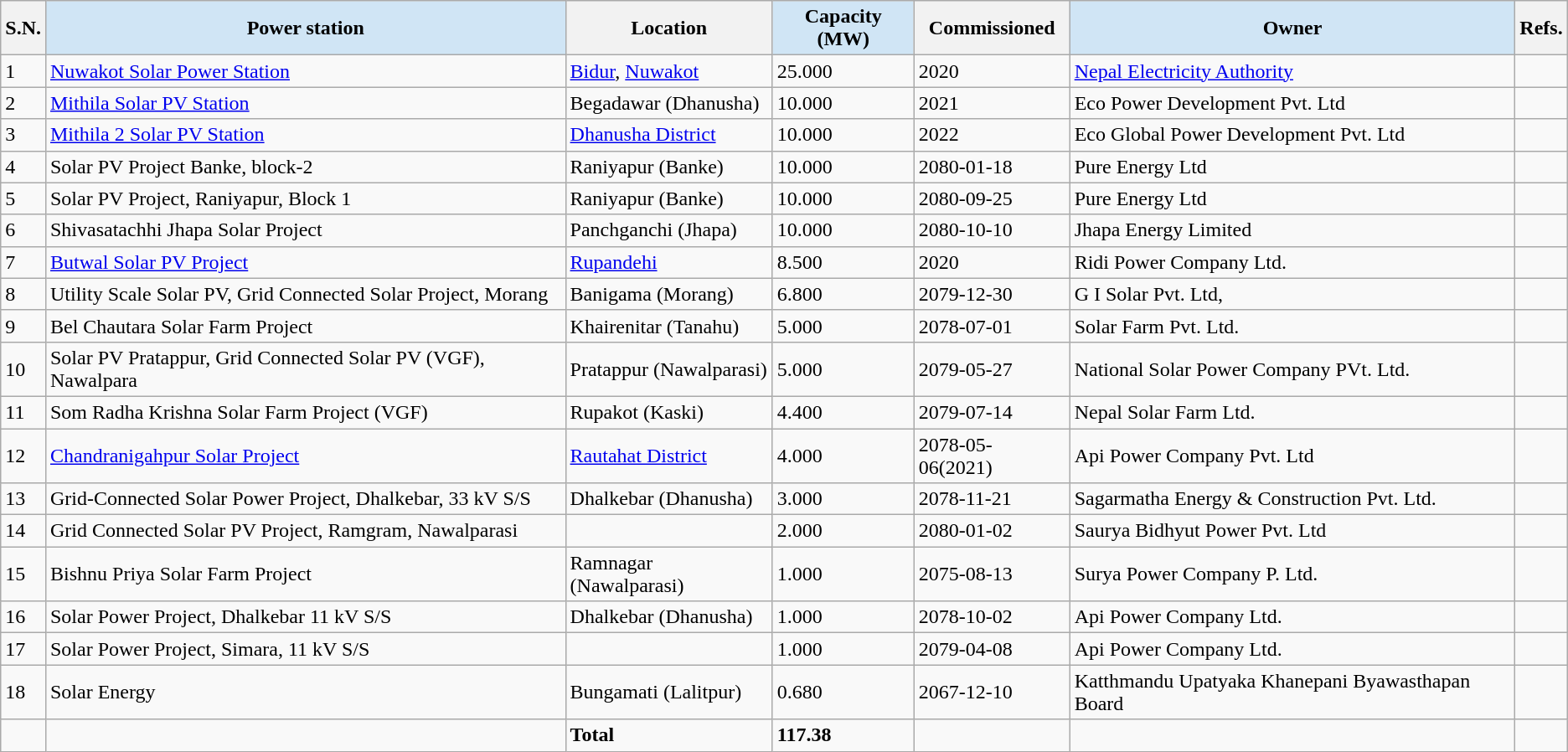<table class="wikitable sortable">
<tr>
<th>S.N.</th>
<th style="background:#d0e5f5">Power station</th>
<th>Location</th>
<th style="background:#d0e5f5">Capacity (MW)</th>
<th>Commissioned</th>
<th style="background:#d0e5f5">Owner</th>
<th>Refs.</th>
</tr>
<tr valign="center">
<td>1</td>
<td><a href='#'>Nuwakot Solar Power Station</a></td>
<td><a href='#'>Bidur</a>, <a href='#'>Nuwakot</a></td>
<td>25.000</td>
<td>2020</td>
<td><a href='#'>Nepal Electricity Authority</a></td>
<td></td>
</tr>
<tr>
<td>2</td>
<td><a href='#'>Mithila Solar PV Station</a></td>
<td>Begadawar (Dhanusha)</td>
<td>10.000</td>
<td>2021</td>
<td>Eco Power Development Pvt. Ltd</td>
<td></td>
</tr>
<tr>
<td>3</td>
<td><a href='#'>Mithila 2 Solar PV Station</a></td>
<td><a href='#'>Dhanusha District</a></td>
<td>10.000</td>
<td>2022</td>
<td>Eco Global Power Development Pvt. Ltd</td>
<td></td>
</tr>
<tr>
<td>4</td>
<td>Solar PV Project Banke, block-2</td>
<td>Raniyapur (Banke)</td>
<td>10.000</td>
<td>2080-01-18</td>
<td>Pure Energy Ltd</td>
<td></td>
</tr>
<tr>
<td>5</td>
<td>Solar PV Project, Raniyapur, Block 1</td>
<td>Raniyapur (Banke)</td>
<td>10.000</td>
<td>2080-09-25</td>
<td>Pure Energy Ltd</td>
<td></td>
</tr>
<tr>
<td>6</td>
<td>Shivasatachhi Jhapa Solar Project</td>
<td>Panchganchi (Jhapa)</td>
<td>10.000</td>
<td>2080-10-10</td>
<td>Jhapa Energy Limited</td>
<td></td>
</tr>
<tr>
<td>7</td>
<td><a href='#'>Butwal Solar PV Project</a></td>
<td><a href='#'>Rupandehi</a></td>
<td>8.500</td>
<td>2020</td>
<td>Ridi Power Company Ltd.</td>
<td></td>
</tr>
<tr>
<td>8</td>
<td>Utility Scale Solar PV, Grid Connected Solar Project, Morang</td>
<td>Banigama (Morang)</td>
<td>6.800</td>
<td>2079-12-30</td>
<td>G I Solar Pvt. Ltd,</td>
<td></td>
</tr>
<tr>
<td>9</td>
<td>Bel Chautara Solar Farm Project</td>
<td>Khairenitar (Tanahu)</td>
<td>5.000</td>
<td>2078-07-01</td>
<td>Solar Farm Pvt. Ltd.</td>
<td></td>
</tr>
<tr>
<td>10</td>
<td>Solar PV Pratappur, Grid Connected Solar PV (VGF), Nawalpara</td>
<td>Pratappur (Nawalparasi)</td>
<td>5.000</td>
<td>2079-05-27</td>
<td>National Solar Power Company PVt. Ltd.</td>
<td></td>
</tr>
<tr>
<td>11</td>
<td>Som Radha Krishna Solar Farm Project (VGF)</td>
<td>Rupakot (Kaski)</td>
<td>4.400</td>
<td>2079-07-14</td>
<td>Nepal Solar Farm Ltd.</td>
<td></td>
</tr>
<tr>
<td>12</td>
<td><a href='#'>Chandranigahpur Solar Project</a></td>
<td><a href='#'>Rautahat District</a></td>
<td>4.000</td>
<td>2078-05-06(2021)</td>
<td>Api Power Company Pvt. Ltd</td>
<td></td>
</tr>
<tr>
<td>13</td>
<td>Grid-Connected Solar Power Project, Dhalkebar, 33 kV S/S</td>
<td>Dhalkebar (Dhanusha)</td>
<td>3.000</td>
<td>2078-11-21</td>
<td>Sagarmatha Energy & Construction Pvt. Ltd.</td>
<td></td>
</tr>
<tr>
<td>14</td>
<td>Grid Connected Solar PV Project, Ramgram, Nawalparasi</td>
<td></td>
<td>2.000</td>
<td>2080-01-02</td>
<td>Saurya Bidhyut Power Pvt. Ltd</td>
<td></td>
</tr>
<tr>
<td>15</td>
<td>Bishnu Priya Solar Farm Project</td>
<td>Ramnagar (Nawalparasi)</td>
<td>1.000</td>
<td>2075-08-13</td>
<td>Surya Power Company P. Ltd.</td>
<td></td>
</tr>
<tr>
<td>16</td>
<td>Solar Power Project, Dhalkebar 11 kV S/S</td>
<td>Dhalkebar (Dhanusha)</td>
<td>1.000</td>
<td>2078-10-02</td>
<td>Api Power Company Ltd.</td>
<td></td>
</tr>
<tr>
<td>17</td>
<td>Solar Power Project, Simara, 11 kV S/S</td>
<td></td>
<td>1.000</td>
<td>2079-04-08</td>
<td>Api Power Company Ltd.</td>
<td></td>
</tr>
<tr>
<td>18</td>
<td>Solar Energy</td>
<td>Bungamati (Lalitpur)</td>
<td>0.680</td>
<td>2067-12-10</td>
<td>Katthmandu Upatyaka Khanepani Byawasthapan Board</td>
<td></td>
</tr>
<tr>
<td></td>
<td></td>
<td><strong>Total</strong></td>
<td><strong>117.38</strong></td>
<td></td>
<td></td>
<td></td>
</tr>
</table>
